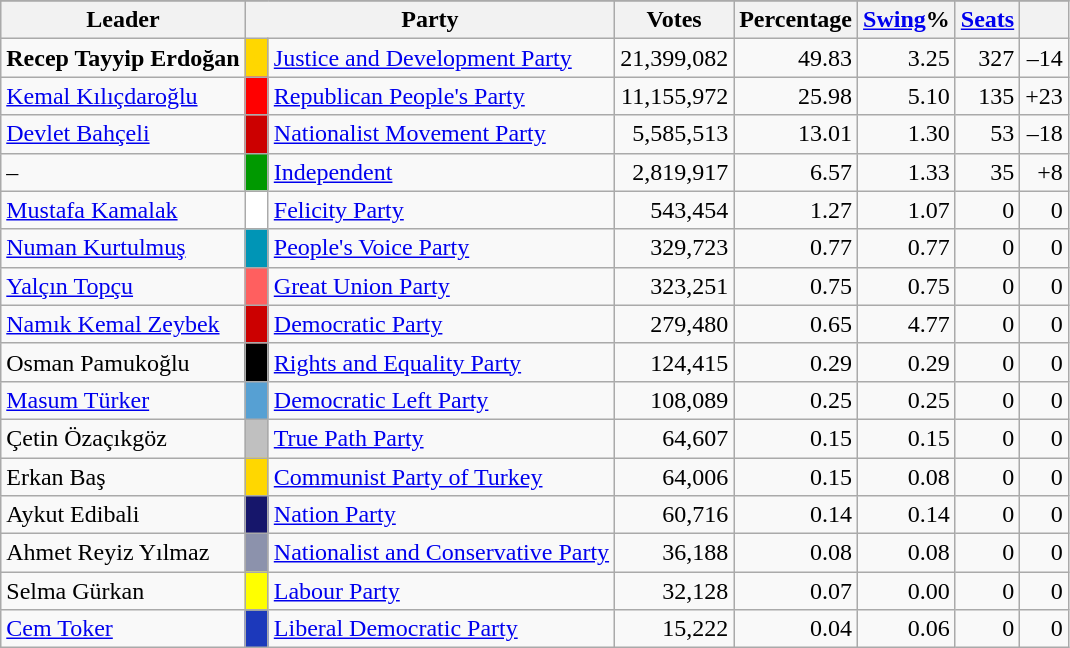<table class="wikitable">
<tr>
</tr>
<tr style="background-color:#E9E9E9">
<th align="center">Leader</th>
<th align="center" colspan="2">Party</th>
<th align="center">Votes</th>
<th align="center">Percentage</th>
<th align="center"><a href='#'>Swing</a>%</th>
<th align="center"><a href='#'>Seats</a></th>
<th align="center"></th>
</tr>
<tr align="right">
<td align=left><strong>Recep Tayyip Erdoğan</strong></td>
<td style="background:#FFD700; color:#FFD700">d</td>
<td align=left><a href='#'>Justice and Development Party</a></td>
<td>21,399,082</td>
<td>49.83</td>
<td>3.25</td>
<td>327</td>
<td>–14</td>
</tr>
<tr align="right">
<td align="left"><a href='#'>Kemal Kılıçdaroğlu</a></td>
<td bgcolor="#ff0000"></td>
<td align="left"><a href='#'>Republican People's Party</a></td>
<td>11,155,972</td>
<td>25.98</td>
<td>5.10</td>
<td>135</td>
<td>+23</td>
</tr>
<tr align="right">
<td align="left"><a href='#'>Devlet Bahçeli</a></td>
<td bgcolor="#cc0000"></td>
<td align="left"><a href='#'>Nationalist Movement Party</a></td>
<td>5,585,513</td>
<td>13.01</td>
<td>1.30</td>
<td>53</td>
<td>–18</td>
</tr>
<tr align="right">
<td align="left">–</td>
<td bgcolor="#009900"></td>
<td align="left"><a href='#'>Independent</a></td>
<td>2,819,917</td>
<td>6.57</td>
<td>1.33</td>
<td>35</td>
<td>+8</td>
</tr>
<tr align="right">
<td align="left"><a href='#'>Mustafa Kamalak</a></td>
<td bgcolor="white"></td>
<td align="left"><a href='#'>Felicity Party</a></td>
<td>543,454</td>
<td>1.27</td>
<td>1.07</td>
<td>0</td>
<td>0</td>
</tr>
<tr align="right">
<td align="left"><a href='#'>Numan Kurtulmuş</a></td>
<td bgcolor="#0095B6"></td>
<td align="left"><a href='#'>People's Voice Party</a></td>
<td>329,723</td>
<td>0.77</td>
<td>0.77</td>
<td>0</td>
<td>0</td>
</tr>
<tr align="right">
<td align="left"><a href='#'>Yalçın Topçu</a></td>
<td bgcolor="#FF5F5F"></td>
<td align="left"><a href='#'>Great Union Party</a></td>
<td>323,251</td>
<td>0.75</td>
<td>0.75</td>
<td>0</td>
<td>0</td>
</tr>
<tr align="right">
<td align="left"><a href='#'>Namık Kemal Zeybek</a></td>
<td bgcolor="#cc0000"></td>
<td align="left"><a href='#'>Democratic Party</a></td>
<td>279,480</td>
<td>0.65</td>
<td>4.77</td>
<td>0</td>
<td>0</td>
</tr>
<tr align="right">
<td align="left">Osman Pamukoğlu</td>
<td bgcolor="black"></td>
<td align="left"><a href='#'>Rights and Equality Party</a></td>
<td>124,415</td>
<td>0.29</td>
<td>0.29</td>
<td>0</td>
<td>0</td>
</tr>
<tr align="right">
<td align="left"><a href='#'>Masum Türker</a></td>
<td bgcolor="#56A0D3"></td>
<td align="left"><a href='#'>Democratic Left Party</a></td>
<td>108,089</td>
<td>0.25</td>
<td>0.25</td>
<td>0</td>
<td>0</td>
</tr>
<tr align="right">
<td align="left">Çetin Özaçıkgöz</td>
<td bgcolor="silver"></td>
<td align="left"><a href='#'>True Path Party</a></td>
<td>64,607</td>
<td>0.15</td>
<td>0.15</td>
<td>0</td>
<td>0</td>
</tr>
<tr align="right">
<td align="left">Erkan Baş</td>
<td bgcolor="#FFD700"></td>
<td align="left"><a href='#'>Communist Party of Turkey</a></td>
<td>64,006</td>
<td>0.15</td>
<td>0.08</td>
<td>0</td>
<td>0</td>
</tr>
<tr align="right">
<td align="left">Aykut Edibali</td>
<td bgcolor="#16166B"></td>
<td align="left"><a href='#'>Nation Party</a></td>
<td>60,716</td>
<td>0.14</td>
<td>0.14</td>
<td>0</td>
<td>0</td>
</tr>
<tr align="right">
<td align="left">Ahmet Reyiz Yılmaz</td>
<td bgcolor="#8C92AC"></td>
<td align="left"><a href='#'>Nationalist and Conservative Party</a></td>
<td>36,188</td>
<td>0.08</td>
<td>0.08</td>
<td>0</td>
<td>0</td>
</tr>
<tr align="right">
<td align="left">Selma Gürkan</td>
<td bgcolor="#ffff00"></td>
<td align="left"><a href='#'>Labour Party</a></td>
<td>32,128</td>
<td>0.07</td>
<td>0.00</td>
<td>0</td>
<td>0</td>
</tr>
<tr align="right">
<td align="left"><a href='#'>Cem Toker</a></td>
<td bgcolor="#1C39BB"></td>
<td align="left"><a href='#'>Liberal Democratic Party</a></td>
<td>15,222</td>
<td>0.04</td>
<td>0.06</td>
<td>0</td>
<td>0</td>
</tr>
</table>
